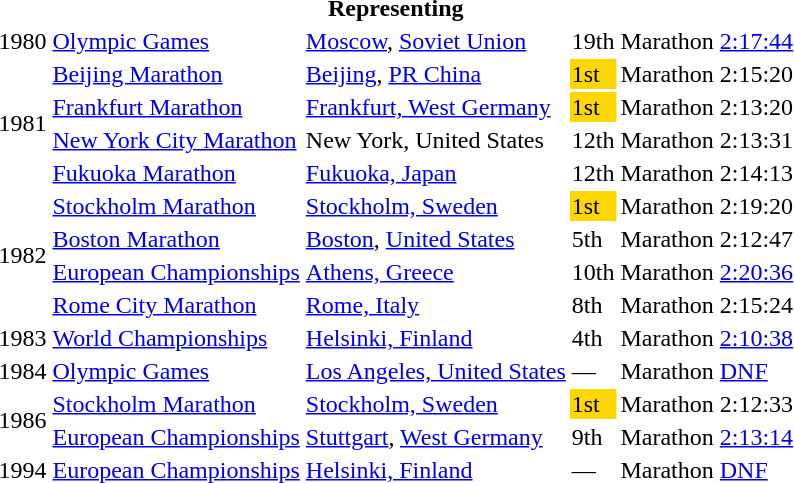<table>
<tr>
<th colspan="6">Representing </th>
</tr>
<tr>
<td>1980</td>
<td><a href='#'>Olympic Games</a></td>
<td><a href='#'>Moscow</a>, <a href='#'>Soviet Union</a></td>
<td>19th</td>
<td>Marathon</td>
<td><a href='#'>2:17:44</a></td>
</tr>
<tr>
<td rowspan=4>1981</td>
<td><a href='#'>Beijing Marathon</a></td>
<td><a href='#'>Beijing</a>, <a href='#'>PR China</a></td>
<td bgcolor="gold">1st</td>
<td>Marathon</td>
<td>2:15:20</td>
</tr>
<tr>
<td><a href='#'>Frankfurt Marathon</a></td>
<td><a href='#'>Frankfurt, West Germany</a></td>
<td bgcolor="gold">1st</td>
<td>Marathon</td>
<td>2:13:20</td>
</tr>
<tr>
<td><a href='#'>New York City Marathon</a></td>
<td>New York, United States</td>
<td>12th</td>
<td>Marathon</td>
<td>2:13:31</td>
</tr>
<tr>
<td><a href='#'>Fukuoka Marathon</a></td>
<td><a href='#'>Fukuoka, Japan</a></td>
<td>12th</td>
<td>Marathon</td>
<td>2:14:13</td>
</tr>
<tr>
<td rowspan=4>1982</td>
<td><a href='#'>Stockholm Marathon</a></td>
<td><a href='#'>Stockholm, Sweden</a></td>
<td bgcolor="gold">1st</td>
<td>Marathon</td>
<td>2:19:20</td>
</tr>
<tr>
<td><a href='#'>Boston Marathon</a></td>
<td><a href='#'>Boston</a>, <a href='#'>United States</a></td>
<td>5th</td>
<td>Marathon</td>
<td>2:12:47</td>
</tr>
<tr>
<td><a href='#'>European Championships</a></td>
<td><a href='#'>Athens, Greece</a></td>
<td>10th</td>
<td>Marathon</td>
<td><a href='#'>2:20:36</a></td>
</tr>
<tr>
<td><a href='#'>Rome City Marathon</a></td>
<td><a href='#'>Rome, Italy</a></td>
<td>8th</td>
<td>Marathon</td>
<td>2:15:24</td>
</tr>
<tr>
<td>1983</td>
<td><a href='#'>World Championships</a></td>
<td><a href='#'>Helsinki, Finland</a></td>
<td>4th</td>
<td>Marathon</td>
<td><a href='#'>2:10:38</a></td>
</tr>
<tr>
<td>1984</td>
<td><a href='#'>Olympic Games</a></td>
<td><a href='#'>Los Angeles, United States</a></td>
<td>—</td>
<td>Marathon</td>
<td><a href='#'>DNF</a></td>
</tr>
<tr>
<td rowspan=2>1986</td>
<td><a href='#'>Stockholm Marathon</a></td>
<td><a href='#'>Stockholm, Sweden</a></td>
<td bgcolor="gold">1st</td>
<td>Marathon</td>
<td>2:12:33</td>
</tr>
<tr>
<td><a href='#'>European Championships</a></td>
<td><a href='#'>Stuttgart</a>, <a href='#'>West Germany</a></td>
<td>9th</td>
<td>Marathon</td>
<td><a href='#'>2:13:14</a></td>
</tr>
<tr>
<td>1994</td>
<td><a href='#'>European Championships</a></td>
<td><a href='#'>Helsinki, Finland</a></td>
<td>—</td>
<td>Marathon</td>
<td><a href='#'>DNF</a></td>
</tr>
</table>
